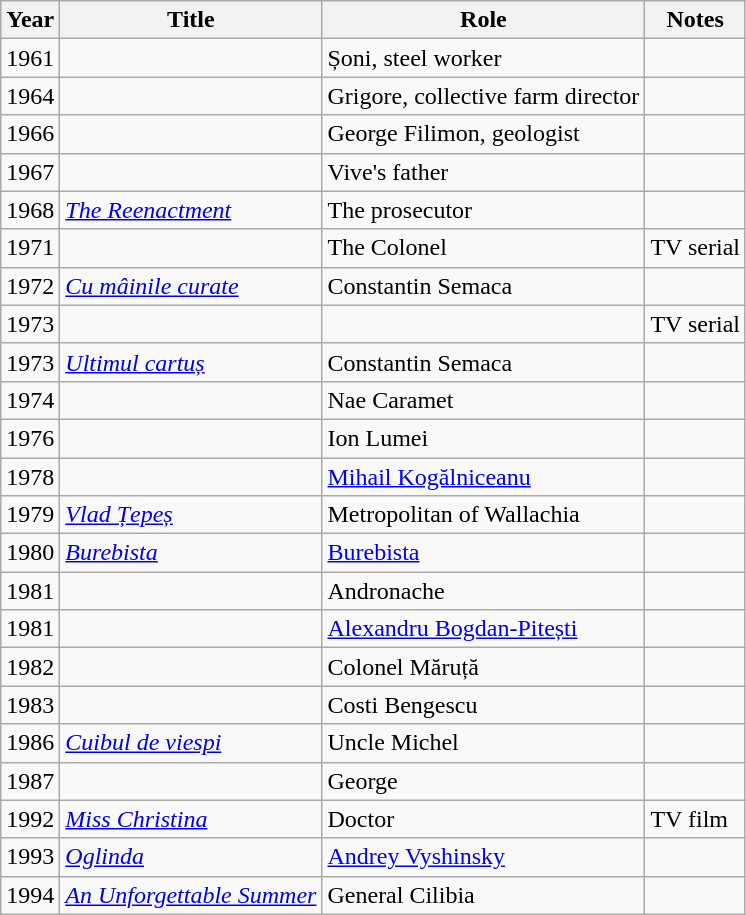<table class="wikitable sortable">
<tr>
<th>Year</th>
<th>Title</th>
<th>Role</th>
<th class="unsortable">Notes</th>
</tr>
<tr>
<td>1961</td>
<td><em></em></td>
<td>Șoni, steel worker</td>
<td></td>
</tr>
<tr>
<td>1964</td>
<td><em></em></td>
<td>Grigore, collective farm director</td>
<td></td>
</tr>
<tr>
<td>1966</td>
<td><em></em></td>
<td>George Filimon, geologist</td>
<td></td>
</tr>
<tr>
<td>1967</td>
<td><em></em></td>
<td>Vive's father</td>
<td></td>
</tr>
<tr>
<td>1968</td>
<td><em><a href='#'>The Reenactment</a></em></td>
<td>The prosecutor</td>
<td></td>
</tr>
<tr>
<td>1971</td>
<td><em></em></td>
<td>The Colonel</td>
<td>TV serial</td>
</tr>
<tr>
<td>1972</td>
<td><em><a href='#'>Cu mâinile curate</a></em></td>
<td>Constantin Semaca</td>
<td></td>
</tr>
<tr>
<td>1973</td>
<td><em></em></td>
<td></td>
<td>TV serial</td>
</tr>
<tr>
<td rowspan=1>1973</td>
<td><em><a href='#'>Ultimul cartuș</a></em></td>
<td>Constantin Semaca</td>
<td></td>
</tr>
<tr>
<td rowspan=1>1974</td>
<td><em></em></td>
<td>Nae Caramet</td>
<td></td>
</tr>
<tr>
<td>1976</td>
<td><em></em></td>
<td>Ion Lumei</td>
<td></td>
</tr>
<tr>
<td>1978</td>
<td><em></em></td>
<td><a href='#'>Mihail Kogălniceanu</a></td>
<td></td>
</tr>
<tr>
<td>1979</td>
<td><em><a href='#'>Vlad Țepeș</a></em></td>
<td>Metropolitan of Wallachia</td>
<td></td>
</tr>
<tr>
<td>1980</td>
<td><em><a href='#'>Burebista</a></em></td>
<td><a href='#'>Burebista</a></td>
<td></td>
</tr>
<tr>
<td>1981</td>
<td><em></em></td>
<td>Andronache</td>
<td></td>
</tr>
<tr>
<td>1981</td>
<td><em></em></td>
<td><a href='#'>Alexandru Bogdan-Pitești</a></td>
<td></td>
</tr>
<tr>
<td>1982</td>
<td><em></em></td>
<td>Colonel Măruță</td>
<td></td>
</tr>
<tr>
<td>1983</td>
<td><em></em></td>
<td>Costi Bengescu</td>
<td></td>
</tr>
<tr>
<td>1986</td>
<td><em><a href='#'>Cuibul de viespi</a></em></td>
<td>Uncle Michel</td>
<td></td>
</tr>
<tr>
<td>1987</td>
<td><em></em></td>
<td>George</td>
<td></td>
</tr>
<tr>
<td>1992</td>
<td><em><a href='#'>Miss Christina</a></em></td>
<td>Doctor</td>
<td>TV film</td>
</tr>
<tr>
<td>1993</td>
<td><em><a href='#'>Oglinda</a></em></td>
<td><a href='#'>Andrey Vyshinsky</a></td>
<td></td>
</tr>
<tr>
<td>1994</td>
<td><em><a href='#'>An Unforgettable Summer</a></em></td>
<td>General Cilibia</td>
<td></td>
</tr>
</table>
